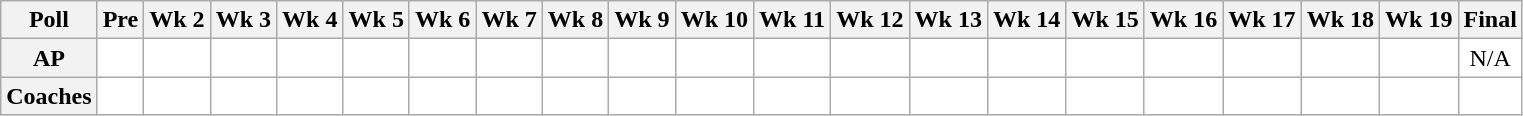<table class="wikitable" style="white-space:nowrap;">
<tr>
<th>Poll</th>
<th>Pre</th>
<th>Wk 2</th>
<th>Wk 3</th>
<th>Wk 4</th>
<th>Wk 5</th>
<th>Wk 6</th>
<th>Wk 7</th>
<th>Wk 8</th>
<th>Wk 9</th>
<th>Wk 10</th>
<th>Wk 11</th>
<th>Wk 12</th>
<th>Wk 13</th>
<th>Wk 14</th>
<th>Wk 15</th>
<th>Wk 16</th>
<th>Wk 17</th>
<th>Wk 18</th>
<th>Wk 19</th>
<th>Final</th>
</tr>
<tr style="text-align:center;">
<th>AP</th>
<td style="background:#FFF;"></td>
<td style="background:#FFF;"></td>
<td style="background:#FFF;"></td>
<td style="background:#FFF;"></td>
<td style="background:#FFF;"></td>
<td style="background:#FFF;"></td>
<td style="background:#FFF;"></td>
<td style="background:#FFF;"></td>
<td style="background:#FFF;"></td>
<td style="background:#FFF;"></td>
<td style="background:#FFF;"></td>
<td style="background:#FFF;"></td>
<td style="background:#FFF;"></td>
<td style="background:#FFF;"></td>
<td style="background:#FFF;"></td>
<td style="background:#FFF;"></td>
<td style="background:#FFF;"></td>
<td style="background:#FFF;"></td>
<td style="background:#FFF;"></td>
<td style="background:#FFF;">N/A</td>
</tr>
<tr style="text-align:center;">
<th>Coaches</th>
<td style="background:#FFF;"></td>
<td style="background:#FFF;"></td>
<td style="background:#FFF;"></td>
<td style="background:#FFF;"></td>
<td style="background:#FFF;"></td>
<td style="background:#FFF;"></td>
<td style="background:#FFF;"></td>
<td style="background:#FFF;"></td>
<td style="background:#FFF;"></td>
<td style="background:#FFF;"></td>
<td style="background:#FFF;"></td>
<td style="background:#FFF;"></td>
<td style="background:#FFF;"></td>
<td style="background:#FFF;"></td>
<td style="background:#FFF;"></td>
<td style="background:#FFF;"></td>
<td style="background:#FFF;"></td>
<td style="background:#FFF;"></td>
<td style="background:#FFF;"></td>
<td style="background:#FFF;"></td>
</tr>
</table>
